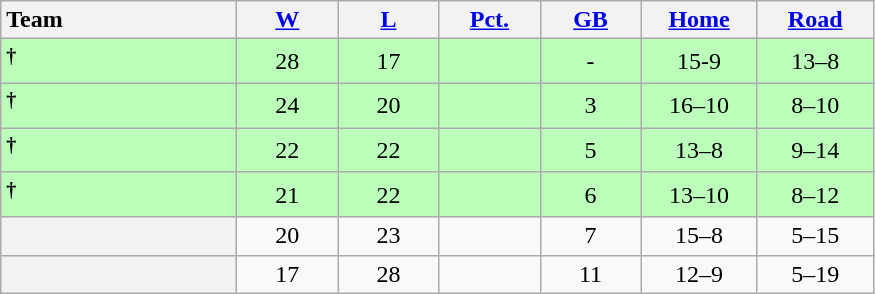<table class="wikitable plainrowheaders" border="1" style="text-align:center">
<tr>
<th scope="col" style="text-align:left;width:150px">Team</th>
<th scope="col" width=60><a href='#'>W</a></th>
<th scope="col" width=60><a href='#'>L</a></th>
<th scope="col" width=60><a href='#'>Pct.</a></th>
<th scope="col" width=60><a href='#'>GB</a></th>
<th scope="col" width=70><a href='#'>Home</a></th>
<th scope="col" width=70><a href='#'>Road</a></th>
</tr>
<tr style="background-color:#bbffbb;">
<th scope="row" style="text-align:left;background:#bbffbb"><sup>†</sup></th>
<td>28</td>
<td>17</td>
<td></td>
<td>-</td>
<td>15-9</td>
<td>13–8</td>
</tr>
<tr style="background-color:#bbffbb;">
<th scope="row" style="text-align:left;background:#bbffbb"><sup>†</sup></th>
<td>24</td>
<td>20</td>
<td></td>
<td>3</td>
<td>16–10</td>
<td>8–10</td>
</tr>
<tr style="background-color:#bbffbb;">
<th scope="row" style="text-align:left;background:#bbffbb"><sup>†</sup></th>
<td>22</td>
<td>22</td>
<td></td>
<td>5</td>
<td>13–8</td>
<td>9–14</td>
</tr>
<tr style="background-color:#bbffbb;">
<th scope="row" style="text-align:left;background:#bbffbb"><sup>†</sup></th>
<td>21</td>
<td>22</td>
<td></td>
<td>6</td>
<td>13–10</td>
<td>8–12</td>
</tr>
<tr>
<th scope="row" style="text-align:left;"></th>
<td>20</td>
<td>23</td>
<td></td>
<td>7</td>
<td>15–8</td>
<td>5–15</td>
</tr>
<tr>
<th scope="row" style="text-align:left;"></th>
<td>17</td>
<td>28</td>
<td></td>
<td>11</td>
<td>12–9</td>
<td>5–19</td>
</tr>
</table>
